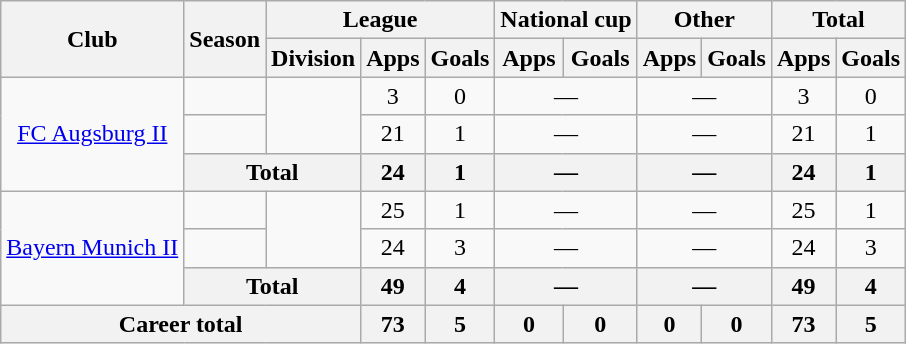<table class="wikitable" style="text-align:center">
<tr>
<th rowspan="2">Club</th>
<th rowspan="2">Season</th>
<th colspan="3">League</th>
<th colspan="2">National cup</th>
<th colspan="2">Other</th>
<th colspan="2">Total</th>
</tr>
<tr>
<th>Division</th>
<th>Apps</th>
<th>Goals</th>
<th>Apps</th>
<th>Goals</th>
<th>Apps</th>
<th>Goals</th>
<th>Apps</th>
<th>Goals</th>
</tr>
<tr>
<td rowspan="3"><a href='#'>FC Augsburg II</a></td>
<td></td>
<td rowspan="2"></td>
<td>3</td>
<td>0</td>
<td colspan="2">—</td>
<td colspan="2">—</td>
<td>3</td>
<td>0</td>
</tr>
<tr>
<td></td>
<td>21</td>
<td>1</td>
<td colspan="2">—</td>
<td colspan="2">—</td>
<td>21</td>
<td>1</td>
</tr>
<tr>
<th colspan="2">Total</th>
<th>24</th>
<th>1</th>
<th colspan="2">—</th>
<th colspan="2">—</th>
<th>24</th>
<th>1</th>
</tr>
<tr>
<td rowspan="3"><a href='#'>Bayern Munich II</a></td>
<td></td>
<td rowspan="2"></td>
<td>25</td>
<td>1</td>
<td colspan="2">—</td>
<td colspan="2">—</td>
<td>25</td>
<td>1</td>
</tr>
<tr>
<td></td>
<td>24</td>
<td>3</td>
<td colspan="2">—</td>
<td colspan="2">—</td>
<td>24</td>
<td>3</td>
</tr>
<tr>
<th colspan="2">Total</th>
<th>49</th>
<th>4</th>
<th colspan="2">—</th>
<th colspan="2">—</th>
<th>49</th>
<th>4</th>
</tr>
<tr>
<th colspan="3">Career total</th>
<th>73</th>
<th>5</th>
<th>0</th>
<th>0</th>
<th>0</th>
<th>0</th>
<th>73</th>
<th>5</th>
</tr>
</table>
